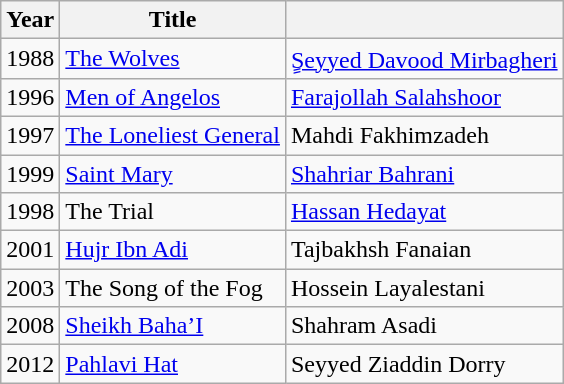<table class="wikitable">
<tr>
<th>Year</th>
<th>Title</th>
<th></th>
</tr>
<tr>
<td>1988</td>
<td><a href='#'>The Wolves</a></td>
<td><a href='#'>ٍSeyyed Davood Mirbagheri</a></td>
</tr>
<tr>
<td>1996</td>
<td><a href='#'>Men of Angelos</a></td>
<td><a href='#'>Farajollah Salahshoor</a></td>
</tr>
<tr>
<td>1997</td>
<td><a href='#'>The Loneliest General</a></td>
<td>Mahdi Fakhimzadeh</td>
</tr>
<tr>
<td>1999</td>
<td><a href='#'>Saint Mary</a></td>
<td><a href='#'>Shahriar Bahrani</a></td>
</tr>
<tr>
<td>1998</td>
<td>The Trial</td>
<td><a href='#'>Hassan Hedayat</a></td>
</tr>
<tr>
<td>2001</td>
<td><a href='#'>Hujr Ibn Adi</a></td>
<td>Tajbakhsh Fanaian</td>
</tr>
<tr>
<td>2003</td>
<td>The Song of the Fog</td>
<td>Hossein Layalestani</td>
</tr>
<tr>
<td>2008</td>
<td><a href='#'>Sheikh Baha’I</a></td>
<td>Shahram Asadi</td>
</tr>
<tr>
<td>2012</td>
<td><a href='#'>Pahlavi Hat</a></td>
<td>Seyyed Ziaddin Dorry</td>
</tr>
</table>
